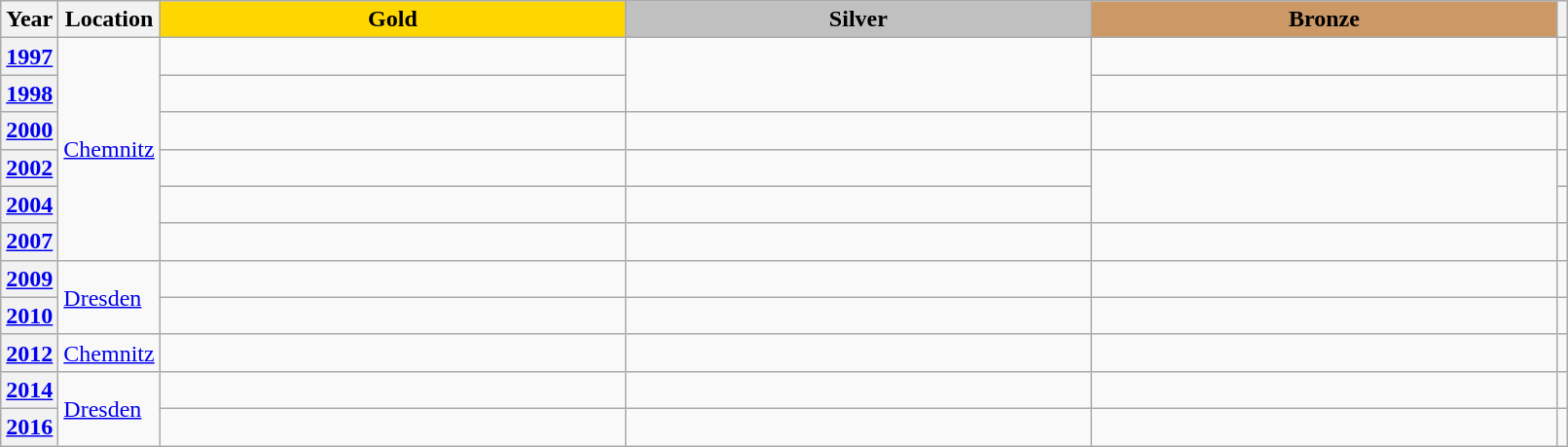<table class="wikitable unsortable" style="text-align:left; width:85%">
<tr>
<th scope="col" style="text-align:center">Year</th>
<th scope="col" style="text-align:center">Location</th>
<td scope="col" style="text-align:center; width:30%; background:gold"><strong>Gold</strong></td>
<td scope="col" style="text-align:center; width:30%; background:silver"><strong>Silver</strong></td>
<td scope="col" style="text-align:center; width:30%; background:#c96"><strong>Bronze</strong></td>
<th scope="col" style="text-align:center"></th>
</tr>
<tr>
<th scope="row" style="text-align:left"><a href='#'>1997</a></th>
<td rowspan="6"><a href='#'>Chemnitz</a></td>
<td></td>
<td rowspan="2"></td>
<td></td>
<td></td>
</tr>
<tr>
<th scope="row" style="text-align:left"><a href='#'>1998</a></th>
<td></td>
<td></td>
<td></td>
</tr>
<tr>
<th scope="row" style="text-align:left"><a href='#'>2000</a></th>
<td></td>
<td></td>
<td></td>
<td></td>
</tr>
<tr>
<th scope="row" style="text-align:left"><a href='#'>2002</a></th>
<td></td>
<td></td>
<td rowspan="2"></td>
<td></td>
</tr>
<tr>
<th scope="row" style="text-align:left"><a href='#'>2004</a></th>
<td></td>
<td></td>
<td></td>
</tr>
<tr>
<th scope="row" style="text-align:left"><a href='#'>2007</a></th>
<td></td>
<td></td>
<td></td>
<td></td>
</tr>
<tr>
<th scope="row" style="text-align:left"><a href='#'>2009</a></th>
<td rowspan="2"><a href='#'>Dresden</a></td>
<td></td>
<td></td>
<td></td>
<td></td>
</tr>
<tr>
<th scope="row" style="text-align:left"><a href='#'>2010</a></th>
<td></td>
<td></td>
<td></td>
<td></td>
</tr>
<tr>
<th scope="row" style="text-align:left"><a href='#'>2012</a></th>
<td><a href='#'>Chemnitz</a></td>
<td></td>
<td></td>
<td></td>
<td></td>
</tr>
<tr>
<th scope="row" style="text-align:left"><a href='#'>2014</a></th>
<td rowspan="2"><a href='#'>Dresden</a></td>
<td></td>
<td></td>
<td></td>
<td></td>
</tr>
<tr>
<th scope="row" style="text-align:left"><a href='#'>2016</a></th>
<td></td>
<td></td>
<td></td>
<td></td>
</tr>
</table>
